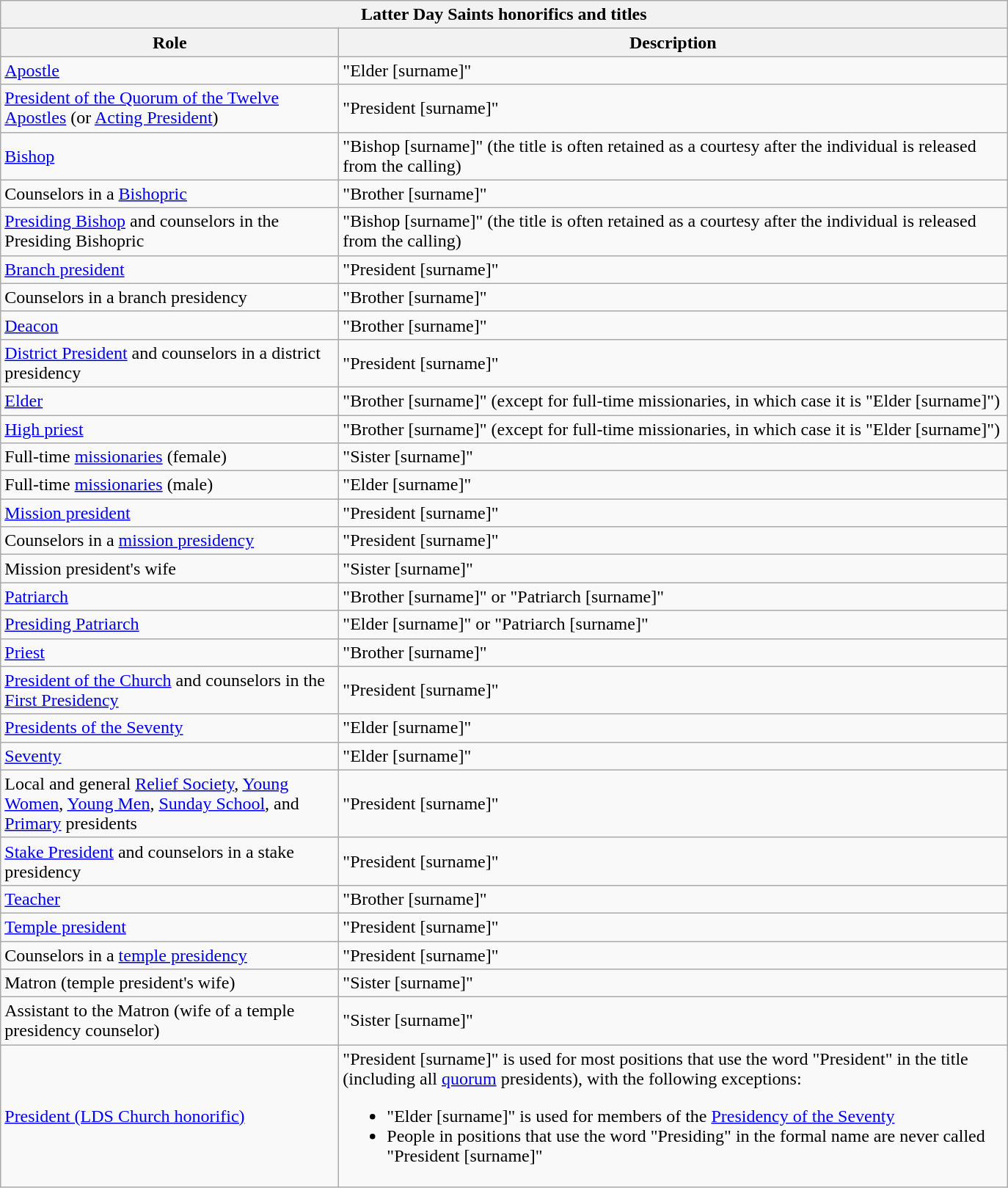<table class="wikitable">
<tr>
<th style="text-align:center;" colspan="6"><strong>Latter Day Saints honorifics and titles</strong></th>
</tr>
<tr>
<th scope="col" style="width:300px;">Role</th>
<th scope="col" style="width:600px;">Description</th>
</tr>
<tr>
<td><a href='#'>Apostle</a></td>
<td>"Elder [surname]"</td>
</tr>
<tr>
<td><a href='#'>President of the Quorum of the Twelve Apostles</a> (or <a href='#'>Acting President</a>)</td>
<td>"President [surname]"</td>
</tr>
<tr>
<td><a href='#'>Bishop</a></td>
<td>"Bishop [surname]" (the title is often retained as a courtesy after the individual is released from the calling)</td>
</tr>
<tr>
<td>Counselors in a <a href='#'>Bishopric</a></td>
<td>"Brother [surname]"</td>
</tr>
<tr>
<td><a href='#'>Presiding Bishop</a> and counselors in the Presiding Bishopric</td>
<td>"Bishop [surname]" (the title is often retained as a courtesy after the individual is released from the calling)</td>
</tr>
<tr>
<td><a href='#'>Branch president</a></td>
<td>"President [surname]"</td>
</tr>
<tr>
<td>Counselors in a branch presidency</td>
<td>"Brother [surname]"</td>
</tr>
<tr>
<td><a href='#'>Deacon</a></td>
<td>"Brother [surname]"</td>
</tr>
<tr>
<td><a href='#'>District President</a> and counselors in a district presidency</td>
<td>"President [surname]"</td>
</tr>
<tr>
<td><a href='#'>Elder</a></td>
<td>"Brother [surname]" (except for full-time missionaries, in which case it is "Elder [surname]")</td>
</tr>
<tr>
<td><a href='#'>High priest</a></td>
<td>"Brother [surname]" (except for full-time missionaries, in which case it is "Elder [surname]")</td>
</tr>
<tr>
<td>Full-time <a href='#'>missionaries</a> (female)</td>
<td>"Sister [surname]"</td>
</tr>
<tr>
<td>Full-time <a href='#'>missionaries</a> (male)</td>
<td>"Elder [surname]"</td>
</tr>
<tr>
<td><a href='#'>Mission president</a></td>
<td>"President [surname]"</td>
</tr>
<tr>
<td>Counselors in a <a href='#'>mission presidency</a></td>
<td>"President [surname]"</td>
</tr>
<tr>
<td>Mission president's wife</td>
<td>"Sister [surname]"</td>
</tr>
<tr>
<td><a href='#'>Patriarch</a></td>
<td>"Brother [surname]" or "Patriarch [surname]"</td>
</tr>
<tr>
<td><a href='#'>Presiding Patriarch</a></td>
<td>"Elder [surname]" or "Patriarch [surname]"</td>
</tr>
<tr>
<td><a href='#'>Priest</a></td>
<td>"Brother [surname]"</td>
</tr>
<tr>
<td><a href='#'>President of the Church</a> and counselors in the <a href='#'>First Presidency</a></td>
<td>"President [surname]"</td>
</tr>
<tr>
<td><a href='#'>Presidents of the Seventy</a></td>
<td>"Elder [surname]"</td>
</tr>
<tr>
<td><a href='#'>Seventy</a></td>
<td>"Elder [surname]"</td>
</tr>
<tr>
<td>Local and general <a href='#'>Relief Society</a>, <a href='#'>Young Women</a>, <a href='#'>Young Men</a>, <a href='#'>Sunday School</a>, and <a href='#'>Primary</a> presidents</td>
<td>"President [surname]"</td>
</tr>
<tr>
<td><a href='#'>Stake President</a> and counselors in a stake presidency</td>
<td>"President [surname]"</td>
</tr>
<tr>
<td><a href='#'>Teacher</a></td>
<td>"Brother [surname]"</td>
</tr>
<tr>
<td><a href='#'>Temple president</a></td>
<td>"President [surname]"</td>
</tr>
<tr>
<td>Counselors in a <a href='#'>temple presidency</a></td>
<td>"President [surname]"</td>
</tr>
<tr>
<td>Matron (temple president's wife)</td>
<td>"Sister [surname]"</td>
</tr>
<tr>
<td>Assistant to the Matron (wife of a temple presidency counselor)</td>
<td>"Sister [surname]"</td>
</tr>
<tr>
<td><a href='#'>President (LDS Church honorific)</a></td>
<td>"President [surname]" is used for most positions that use the word "President" in the title (including all <a href='#'>quorum</a> presidents), with the following exceptions:<br><ul><li>"Elder [surname]" is used for members of the <a href='#'>Presidency of the Seventy</a></li><li>People in positions that use the word "Presiding" in the formal name are never called "President [surname]"</li></ul></td>
</tr>
</table>
